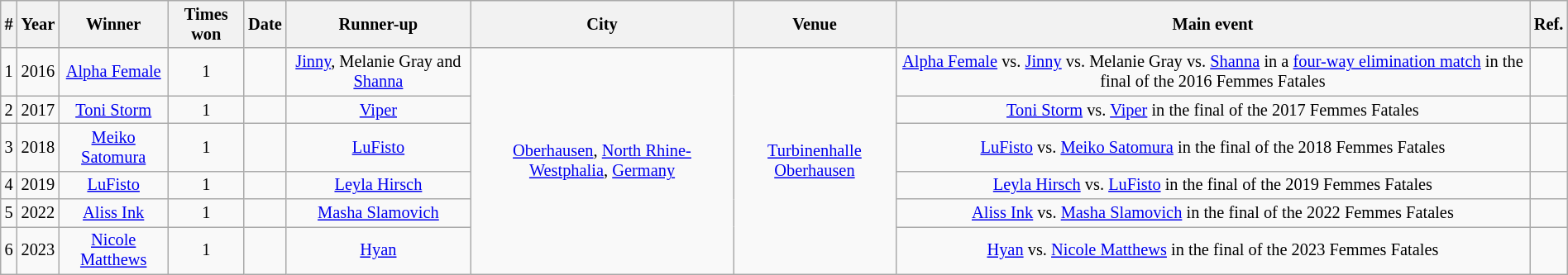<table class="sortable wikitable succession-box" style="font-size:85%; text-align:center;" width="100%">
<tr>
<th>#</th>
<th>Year</th>
<th>Winner</th>
<th>Times won</th>
<th>Date</th>
<th>Runner-up</th>
<th>City</th>
<th>Venue</th>
<th>Main event</th>
<th>Ref.</th>
</tr>
<tr>
<td>1</td>
<td>2016</td>
<td><a href='#'>Alpha Female</a></td>
<td>1</td>
<td></td>
<td><a href='#'>Jinny</a>, Melanie Gray and <a href='#'>Shanna</a></td>
<td rowspan="6"><a href='#'>Oberhausen</a>, <a href='#'>North Rhine-Westphalia</a>, <a href='#'>Germany</a></td>
<td rowspan="6"><a href='#'>Turbinenhalle Oberhausen</a></td>
<td><a href='#'>Alpha Female</a> vs. <a href='#'>Jinny</a> vs. Melanie Gray vs. <a href='#'>Shanna</a> in a <a href='#'>four-way elimination match</a> in the final of the 2016 Femmes Fatales</td>
<td></td>
</tr>
<tr>
<td>2</td>
<td>2017</td>
<td><a href='#'>Toni Storm</a></td>
<td>1</td>
<td></td>
<td><a href='#'>Viper</a></td>
<td><a href='#'>Toni Storm</a> vs. <a href='#'>Viper</a> in the final of the 2017 Femmes Fatales</td>
<td></td>
</tr>
<tr>
<td>3</td>
<td>2018</td>
<td><a href='#'>Meiko Satomura</a></td>
<td>1</td>
<td></td>
<td><a href='#'>LuFisto</a></td>
<td><a href='#'>LuFisto</a> vs. <a href='#'>Meiko Satomura</a> in the final of the 2018 Femmes Fatales</td>
<td></td>
</tr>
<tr>
<td>4</td>
<td>2019</td>
<td><a href='#'>LuFisto</a></td>
<td>1</td>
<td></td>
<td><a href='#'>Leyla Hirsch</a></td>
<td><a href='#'>Leyla Hirsch</a> vs. <a href='#'>LuFisto</a> in the final of the 2019 Femmes Fatales</td>
<td></td>
</tr>
<tr>
<td>5</td>
<td>2022</td>
<td><a href='#'>Aliss Ink</a></td>
<td>1</td>
<td></td>
<td><a href='#'>Masha Slamovich</a></td>
<td><a href='#'>Aliss Ink</a> vs. <a href='#'>Masha Slamovich</a> in the final of the 2022 Femmes Fatales</td>
<td></td>
</tr>
<tr>
<td>6</td>
<td>2023</td>
<td><a href='#'>Nicole Matthews</a></td>
<td>1</td>
<td></td>
<td><a href='#'>Hyan</a></td>
<td><a href='#'>Hyan</a> vs. <a href='#'>Nicole Matthews</a> in the final of the 2023 Femmes Fatales</td>
<td></td>
</tr>
</table>
